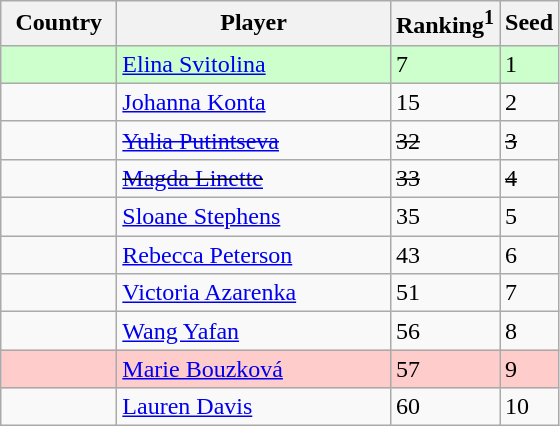<table class="sortable wikitable">
<tr>
<th width="70">Country</th>
<th width="175">Player</th>
<th>Ranking<sup>1</sup></th>
<th>Seed</th>
</tr>
<tr style="background:#cfc;">
<td></td>
<td><a href='#'>Elina Svitolina</a></td>
<td>7</td>
<td>1</td>
</tr>
<tr>
<td></td>
<td><a href='#'>Johanna Konta</a></td>
<td>15</td>
<td>2</td>
</tr>
<tr>
<td><s></s></td>
<td><a href='#'><s>Yulia Putintseva</s></a></td>
<td><s>32</s></td>
<td><s>3</s></td>
</tr>
<tr>
<td><s></s></td>
<td><s><a href='#'>Magda Linette</a></s></td>
<td><s>33</s></td>
<td><s>4</s></td>
</tr>
<tr>
<td></td>
<td><a href='#'>Sloane Stephens</a></td>
<td>35</td>
<td>5</td>
</tr>
<tr>
<td></td>
<td><a href='#'>Rebecca Peterson</a></td>
<td>43</td>
<td>6</td>
</tr>
<tr>
<td></td>
<td><a href='#'>Victoria Azarenka</a></td>
<td>51</td>
<td>7</td>
</tr>
<tr>
<td></td>
<td><a href='#'>Wang Yafan</a></td>
<td>56</td>
<td>8</td>
</tr>
<tr style="background:#fcc;">
<td></td>
<td><a href='#'>Marie Bouzková</a></td>
<td>57</td>
<td>9</td>
</tr>
<tr>
<td></td>
<td><a href='#'>Lauren Davis</a></td>
<td>60</td>
<td>10</td>
</tr>
</table>
